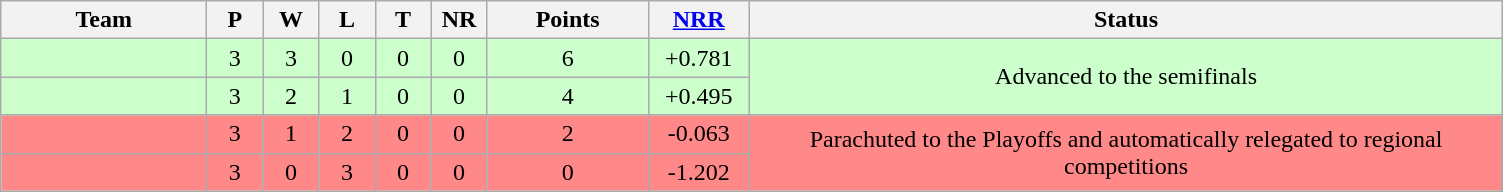<table class="wikitable" style="text-align:center;">
<tr>
<th width=130>Team</th>
<th width=30 abbr="Played">P</th>
<th width=30 abbr="Won">W</th>
<th width=30 abbr="Lost">L</th>
<th width=30 abbr="Tied">T</th>
<th width=30 abbr="No result">NR</th>
<th width=100 abbr="Points">Points</th>
<th width=60 abbr="Net run rate"><a href='#'>NRR</a></th>
<th width=495>Status</th>
</tr>
<tr bgcolor=ccffcc>
<td align="left"></td>
<td>3</td>
<td>3</td>
<td>0</td>
<td>0</td>
<td>0</td>
<td>6</td>
<td>+0.781</td>
<td rowspan=2>Advanced to the semifinals</td>
</tr>
<tr bgcolor=ccffcc>
<td align="left"></td>
<td>3</td>
<td>2</td>
<td>1</td>
<td>0</td>
<td>0</td>
<td>4</td>
<td>+0.495</td>
</tr>
<tr bgcolor=#FF8888>
<td align="left"></td>
<td>3</td>
<td>1</td>
<td>2</td>
<td>0</td>
<td>0</td>
<td>2</td>
<td>-0.063</td>
<td rowspan=2>Parachuted to the Playoffs and automatically relegated to regional competitions</td>
</tr>
<tr bgcolor=#FF8888>
<td align="left"></td>
<td>3</td>
<td>0</td>
<td>3</td>
<td>0</td>
<td>0</td>
<td>0</td>
<td>-1.202</td>
</tr>
</table>
